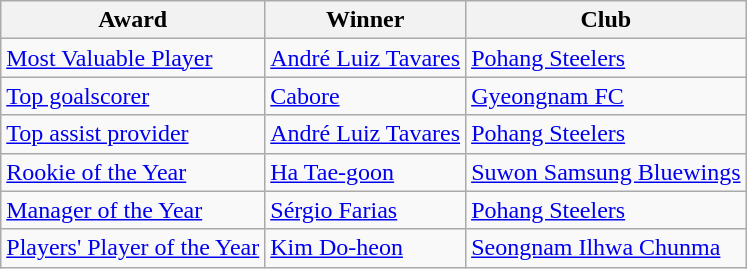<table class="wikitable">
<tr>
<th>Award</th>
<th>Winner</th>
<th>Club</th>
</tr>
<tr>
<td><a href='#'>Most Valuable Player</a></td>
<td> <a href='#'>André Luiz Tavares</a></td>
<td><a href='#'>Pohang Steelers</a></td>
</tr>
<tr>
<td><a href='#'>Top goalscorer</a></td>
<td> <a href='#'>Cabore</a></td>
<td><a href='#'>Gyeongnam FC</a></td>
</tr>
<tr>
<td><a href='#'>Top assist provider</a></td>
<td> <a href='#'>André Luiz Tavares</a></td>
<td><a href='#'>Pohang Steelers</a></td>
</tr>
<tr>
<td><a href='#'>Rookie of the Year</a></td>
<td> <a href='#'>Ha Tae-goon</a></td>
<td><a href='#'>Suwon Samsung Bluewings</a></td>
</tr>
<tr>
<td><a href='#'>Manager of the Year</a></td>
<td> <a href='#'>Sérgio Farias</a></td>
<td><a href='#'>Pohang Steelers</a></td>
</tr>
<tr>
<td><a href='#'>Players' Player of the Year</a></td>
<td> <a href='#'>Kim Do-heon</a></td>
<td><a href='#'>Seongnam Ilhwa Chunma</a></td>
</tr>
</table>
